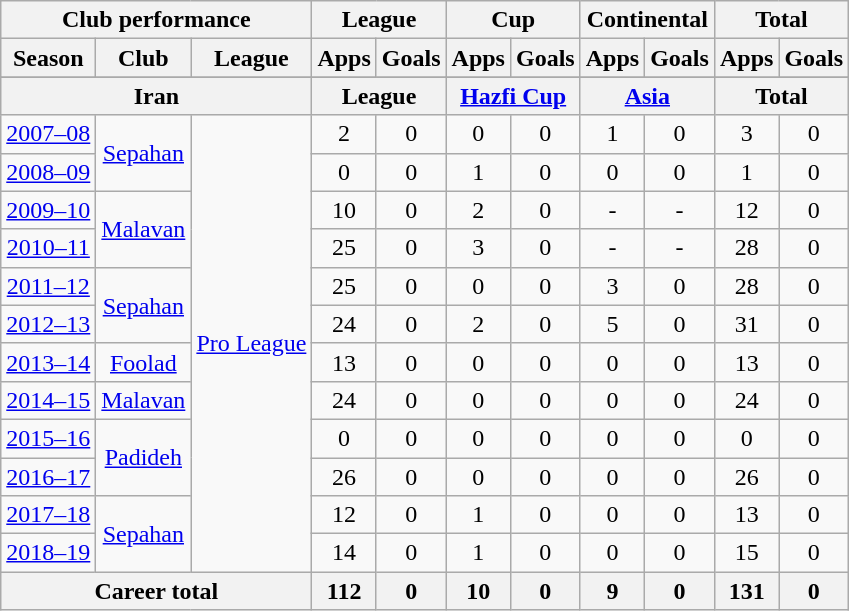<table class="wikitable" style="text-align:center">
<tr>
<th colspan=3>Club performance</th>
<th colspan=2>League</th>
<th colspan=2>Cup</th>
<th colspan=2>Continental</th>
<th colspan=2>Total</th>
</tr>
<tr>
<th>Season</th>
<th>Club</th>
<th>League</th>
<th>Apps</th>
<th>Goals</th>
<th>Apps</th>
<th>Goals</th>
<th>Apps</th>
<th>Goals</th>
<th>Apps</th>
<th>Goals</th>
</tr>
<tr>
</tr>
<tr>
<th colspan=3>Iran</th>
<th colspan=2>League</th>
<th colspan=2><a href='#'>Hazfi Cup</a></th>
<th colspan=2><a href='#'>Asia</a></th>
<th colspan=2>Total</th>
</tr>
<tr>
<td><a href='#'>2007–08</a></td>
<td rowspan="2"><a href='#'>Sepahan</a></td>
<td rowspan="12"><a href='#'>Pro League</a></td>
<td>2</td>
<td>0</td>
<td>0</td>
<td>0</td>
<td>1</td>
<td>0</td>
<td>3</td>
<td>0</td>
</tr>
<tr>
<td><a href='#'>2008–09</a></td>
<td>0</td>
<td>0</td>
<td>1</td>
<td>0</td>
<td>0</td>
<td>0</td>
<td>1</td>
<td>0</td>
</tr>
<tr>
<td><a href='#'>2009–10</a></td>
<td rowspan="2"><a href='#'>Malavan</a></td>
<td>10</td>
<td>0</td>
<td>2</td>
<td>0</td>
<td>-</td>
<td>-</td>
<td>12</td>
<td>0</td>
</tr>
<tr>
<td><a href='#'>2010–11</a></td>
<td>25</td>
<td>0</td>
<td>3</td>
<td>0</td>
<td>-</td>
<td>-</td>
<td>28</td>
<td>0</td>
</tr>
<tr>
<td><a href='#'>2011–12</a></td>
<td rowspan="2"><a href='#'>Sepahan</a></td>
<td>25</td>
<td>0</td>
<td>0</td>
<td>0</td>
<td>3</td>
<td>0</td>
<td>28</td>
<td>0</td>
</tr>
<tr>
<td><a href='#'>2012–13</a></td>
<td>24</td>
<td>0</td>
<td>2</td>
<td>0</td>
<td>5</td>
<td>0</td>
<td>31</td>
<td>0</td>
</tr>
<tr>
<td><a href='#'>2013–14</a></td>
<td rowspan="1"><a href='#'>Foolad</a></td>
<td>13</td>
<td>0</td>
<td>0</td>
<td>0</td>
<td>0</td>
<td>0</td>
<td>13</td>
<td>0</td>
</tr>
<tr>
<td><a href='#'>2014–15</a></td>
<td rowspan="1"><a href='#'>Malavan</a></td>
<td>24</td>
<td>0</td>
<td>0</td>
<td>0</td>
<td>0</td>
<td>0</td>
<td>24</td>
<td>0</td>
</tr>
<tr>
<td><a href='#'>2015–16</a></td>
<td rowspan="2"><a href='#'>Padideh</a></td>
<td>0</td>
<td>0</td>
<td>0</td>
<td>0</td>
<td>0</td>
<td>0</td>
<td>0</td>
<td>0</td>
</tr>
<tr>
<td><a href='#'>2016–17</a></td>
<td>26</td>
<td>0</td>
<td>0</td>
<td>0</td>
<td>0</td>
<td>0</td>
<td>26</td>
<td>0</td>
</tr>
<tr>
<td><a href='#'>2017–18</a></td>
<td rowspan="2"><a href='#'>Sepahan</a></td>
<td>12</td>
<td>0</td>
<td>1</td>
<td>0</td>
<td>0</td>
<td>0</td>
<td>13</td>
<td>0</td>
</tr>
<tr>
<td><a href='#'>2018–19</a></td>
<td>14</td>
<td>0</td>
<td>1</td>
<td>0</td>
<td>0</td>
<td>0</td>
<td>15</td>
<td>0</td>
</tr>
<tr>
<th colspan=3>Career total</th>
<th>112</th>
<th>0</th>
<th>10</th>
<th>0</th>
<th>9</th>
<th>0</th>
<th>131</th>
<th>0</th>
</tr>
</table>
